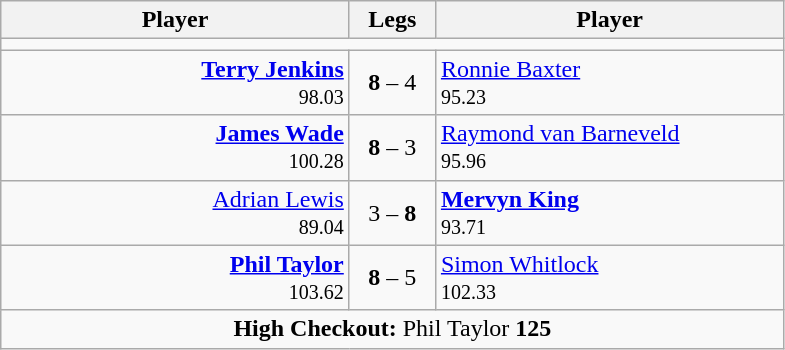<table class=wikitable style="text-align:center">
<tr>
<th width=225>Player</th>
<th width=50>Legs</th>
<th width=225>Player</th>
</tr>
<tr align=center>
<td colspan="3"></td>
</tr>
<tr align=left>
<td align=right><strong><a href='#'>Terry Jenkins</a></strong>  <br> <small><span>98.03</span></small></td>
<td align=center><strong>8</strong> – 4</td>
<td> <a href='#'>Ronnie Baxter</a> <br> <small><span>95.23</span></small></td>
</tr>
<tr align=left>
<td align=right><strong><a href='#'>James Wade</a></strong>  <br> <small><span>100.28</span></small></td>
<td align=center><strong>8</strong> – 3</td>
<td> <a href='#'>Raymond van Barneveld</a> <br> <small><span>95.96</span></small></td>
</tr>
<tr align=left>
<td align=right><a href='#'>Adrian Lewis</a>  <br> <small><span>89.04</span></small></td>
<td align=center>3 – <strong>8</strong></td>
<td> <strong><a href='#'>Mervyn King</a></strong> <br> <small><span>93.71</span></small></td>
</tr>
<tr align=left>
<td align=right><strong><a href='#'>Phil Taylor</a></strong>  <br> <small><span>103.62</span></small></td>
<td align=center><strong>8</strong> – 5</td>
<td> <a href='#'>Simon Whitlock</a> <br> <small><span>102.33</span></small></td>
</tr>
<tr align=center>
<td colspan="3"><strong>High Checkout:</strong> Phil Taylor <strong>125</strong></td>
</tr>
</table>
